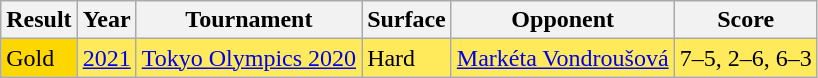<table class="sortable wikitable">
<tr>
<th>Result</th>
<th>Year</th>
<th>Tournament</th>
<th>Surface</th>
<th>Opponent</th>
<th class=unsortable>Score</th>
</tr>
<tr bgcolor=FFEA5C>
<td bgcolor=gold>Gold</td>
<td><a href='#'>2021</a></td>
<td><a href='#'>Tokyo Olympics 2020</a></td>
<td>Hard</td>
<td> <a href='#'>Markéta Vondroušová</a></td>
<td>7–5, 2–6, 6–3</td>
</tr>
</table>
